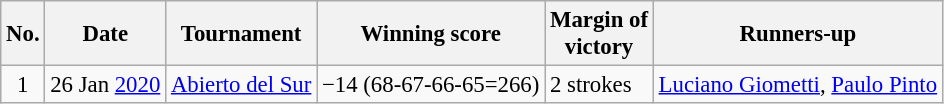<table class="wikitable" style="font-size:95%;">
<tr>
<th>No.</th>
<th>Date</th>
<th>Tournament</th>
<th>Winning score</th>
<th>Margin of<br>victory</th>
<th>Runners-up</th>
</tr>
<tr>
<td align=center>1</td>
<td align=right>26 Jan <a href='#'>2020</a></td>
<td><a href='#'>Abierto del Sur</a></td>
<td>−14 (68-67-66-65=266)</td>
<td>2 strokes</td>
<td> <a href='#'>Luciano Giometti</a>,  <a href='#'>Paulo Pinto</a></td>
</tr>
</table>
